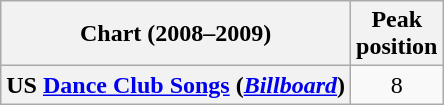<table class="wikitable plainrowheaders">
<tr>
<th>Chart (2008–2009)</th>
<th>Peak<br>position</th>
</tr>
<tr>
<th scope="row">US <a href='#'>Dance Club Songs</a> (<a href='#'><em>Billboard</em></a>)</th>
<td align="center">8</td>
</tr>
</table>
